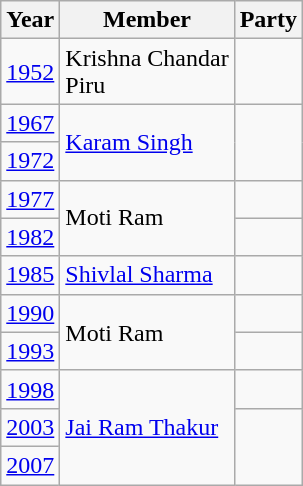<table class="wikitable sortable">
<tr>
<th>Year</th>
<th>Member</th>
<th colspan="2">Party</th>
</tr>
<tr>
<td><a href='#'>1952</a></td>
<td>Krishna Chandar <br> Piru</td>
<td></td>
</tr>
<tr>
<td><a href='#'>1967</a></td>
<td rowspan=2><a href='#'>Karam Singh</a></td>
</tr>
<tr>
<td><a href='#'>1972</a></td>
</tr>
<tr>
<td><a href='#'>1977</a></td>
<td rowspan=2>Moti Ram</td>
<td></td>
</tr>
<tr>
<td><a href='#'>1982</a></td>
<td></td>
</tr>
<tr>
<td><a href='#'>1985</a></td>
<td><a href='#'>Shivlal Sharma</a></td>
<td></td>
</tr>
<tr>
<td><a href='#'>1990</a></td>
<td rowspan=2>Moti Ram</td>
<td></td>
</tr>
<tr>
<td><a href='#'>1993</a></td>
<td></td>
</tr>
<tr>
<td><a href='#'>1998</a></td>
<td rowspan=3><a href='#'>Jai Ram Thakur</a></td>
<td></td>
</tr>
<tr>
<td><a href='#'>2003</a></td>
</tr>
<tr>
<td><a href='#'>2007</a></td>
</tr>
</table>
